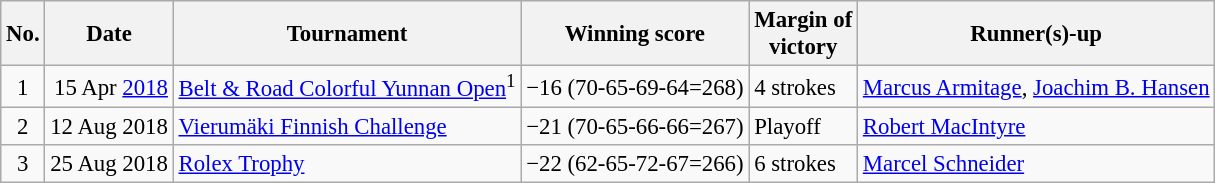<table class="wikitable" style="font-size:95%;">
<tr>
<th>No.</th>
<th>Date</th>
<th>Tournament</th>
<th>Winning score</th>
<th>Margin of<br>victory</th>
<th>Runner(s)-up</th>
</tr>
<tr>
<td align=center>1</td>
<td align=right>15 Apr <a href='#'>2018</a></td>
<td><a href='#'>Belt & Road Colorful Yunnan Open</a><sup>1</sup></td>
<td>−16 (70-65-69-64=268)</td>
<td>4 strokes</td>
<td> <a href='#'>Marcus Armitage</a>,  <a href='#'>Joachim B. Hansen</a></td>
</tr>
<tr>
<td align=center>2</td>
<td align=right>12 Aug 2018</td>
<td><a href='#'>Vierumäki Finnish Challenge</a></td>
<td>−21 (70-65-66-66=267)</td>
<td>Playoff</td>
<td> <a href='#'>Robert MacIntyre</a></td>
</tr>
<tr>
<td align=center>3</td>
<td align=right>25 Aug 2018</td>
<td><a href='#'>Rolex Trophy</a></td>
<td>−22 (62-65-72-67=266)</td>
<td>6 strokes</td>
<td> <a href='#'>Marcel Schneider</a></td>
</tr>
</table>
